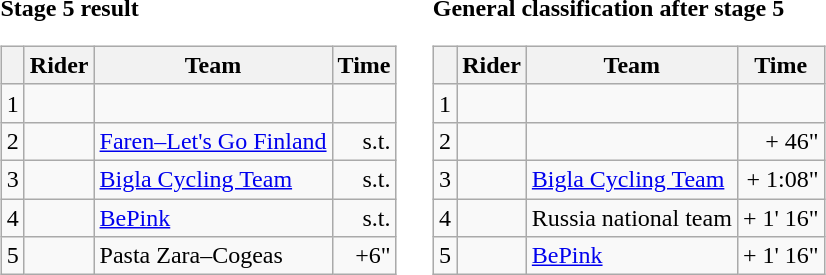<table>
<tr>
<td><strong>Stage 5 result</strong><br><table class="wikitable">
<tr>
<th></th>
<th>Rider</th>
<th>Team</th>
<th>Time</th>
</tr>
<tr>
<td>1</td>
<td><strong></strong></td>
<td><strong></strong></td>
<td align="right"><strong></strong></td>
</tr>
<tr>
<td>2</td>
<td></td>
<td><a href='#'>Faren–Let's Go Finland</a></td>
<td align="right">s.t.</td>
</tr>
<tr>
<td>3</td>
<td></td>
<td><a href='#'>Bigla Cycling Team</a></td>
<td align="right">s.t.</td>
</tr>
<tr>
<td>4</td>
<td></td>
<td><a href='#'>BePink</a></td>
<td align="right">s.t.</td>
</tr>
<tr>
<td>5</td>
<td></td>
<td>Pasta Zara–Cogeas</td>
<td align="right">+6"</td>
</tr>
</table>
</td>
<td></td>
<td><strong>General classification after stage 5</strong><br><table class="wikitable">
<tr>
<th></th>
<th>Rider</th>
<th>Team</th>
<th>Time</th>
</tr>
<tr>
<td>1</td>
<td><strong></strong> </td>
<td><strong></strong></td>
<td align="right"><strong></strong></td>
</tr>
<tr>
<td>2</td>
<td></td>
<td></td>
<td align="right">+ 46"</td>
</tr>
<tr>
<td>3</td>
<td></td>
<td><a href='#'>Bigla Cycling Team</a></td>
<td align="right">+ 1:08"</td>
</tr>
<tr>
<td>4</td>
<td></td>
<td>Russia national team</td>
<td align="right">+ 1' 16"</td>
</tr>
<tr>
<td>5</td>
<td> </td>
<td><a href='#'>BePink</a></td>
<td align="right">+ 1' 16"</td>
</tr>
</table>
</td>
</tr>
</table>
